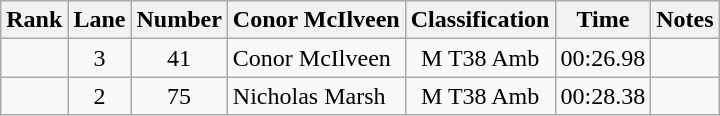<table class="wikitable sortable" style="text-align:center">
<tr>
<th>Rank</th>
<th>Lane</th>
<th>Number</th>
<th>Conor McIlveen</th>
<th>Classification</th>
<th>Time</th>
<th>Notes</th>
</tr>
<tr>
<td></td>
<td>3</td>
<td>41</td>
<td style="text-align:left"> Conor McIlveen</td>
<td>M T38 Amb</td>
<td>00:26.98</td>
<td></td>
</tr>
<tr>
<td></td>
<td>2</td>
<td>75</td>
<td style="text-align:left"> Nicholas Marsh</td>
<td>M T38 Amb</td>
<td>00:28.38</td>
<td></td>
</tr>
</table>
